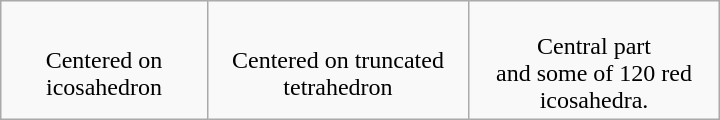<table class="wikitable" width=480>
<tr align=center>
<td><br>Centered on icosahedron</td>
<td><br>Centered on truncated tetrahedron</td>
<td><br>Central part<br>and some of 120 red icosahedra.</td>
</tr>
</table>
